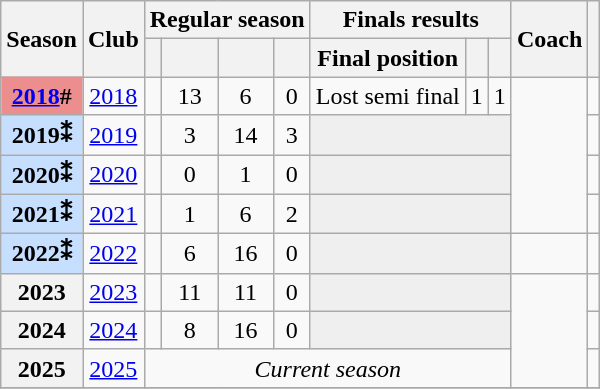<table class="wikitable sortable plainrowheaders" style="text-align:center;">
<tr>
<th scope="col" rowspan=2>Season</th>
<th scope="col" class="unsortable" rowspan=2>Club</th>
<th scope="col" colspan="4">Regular season</th>
<th scope="col" colspan="3">Finals results</th>
<th scope="col" rowspan=2>Coach</th>
<th scope="col" class="unsortable" rowspan=2></th>
</tr>
<tr>
<th scope="col"></th>
<th scope="col"></th>
<th scope="col"></th>
<th scope="col"></th>
<th scope="col">Final position</th>
<th scope="col"></th>
<th scope="col"></th>
</tr>
<tr>
<th scope="row" style="text-align:center; background:#ED8E8E;"><a href='#'>2018</a>#</th>
<td><a href='#'>2018</a></td>
<td></td>
<td>13</td>
<td>6</td>
<td>0</td>
<td>Lost semi final</td>
<td>1</td>
<td>1</td>
<td rowspan=4></td>
<td></td>
</tr>
<tr>
<th scope="row" style="text-align:center; background:#c7dfff;">2019⁑</th>
<td><a href='#'>2019</a></td>
<td></td>
<td>3</td>
<td>14</td>
<td>3</td>
<td colspan=3 style="background:#efefef;"></td>
<td></td>
</tr>
<tr>
<th scope="row" style="text-align:center; background:#c7dfff;">2020⁑</th>
<td><a href='#'>2020</a></td>
<td></td>
<td>0</td>
<td>1</td>
<td>0</td>
<td colspan=3 style="background:#efefef;"></td>
<td></td>
</tr>
<tr>
<th scope="row" style="text-align:center; background:#c7dfff;">2021⁑</th>
<td><a href='#'>2021</a></td>
<td></td>
<td>1</td>
<td>6</td>
<td>2</td>
<td colspan=3 style="background:#efefef;"></td>
<td></td>
</tr>
<tr>
<th scope="row" style="text-align:center; background:#c7dfff;">2022⁑</th>
<td><a href='#'>2022</a></td>
<td></td>
<td>6</td>
<td>16</td>
<td>0</td>
<td colspan=3 style="background:#efefef;"></td>
<td></td>
<td></td>
</tr>
<tr>
<th scope="row" style="text-align:center;">2023</th>
<td><a href='#'>2023</a></td>
<td></td>
<td>11</td>
<td>11</td>
<td>0</td>
<td colspan=3 style="background:#efefef;"></td>
<td rowspan=3></td>
<td></td>
</tr>
<tr>
<th scope="row" style="text-align:center;">2024</th>
<td><a href='#'>2024</a></td>
<td></td>
<td>8</td>
<td>16</td>
<td>0</td>
<td colspan=3 style="background:#efefef;"></td>
<td></td>
</tr>
<tr>
<th scope="row" style="text-align:center;">2025</th>
<td><a href='#'>2025</a></td>
<td colspan=7><em>Current season</em></td>
<td></td>
</tr>
<tr>
</tr>
</table>
